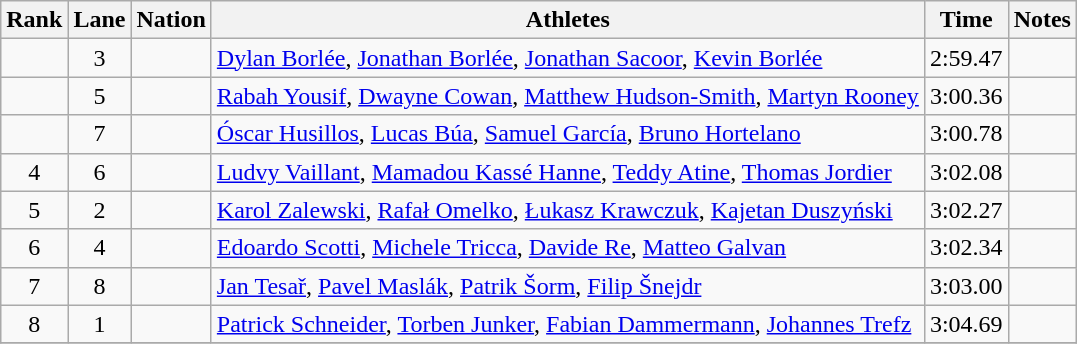<table class="wikitable sortable" style="text-align:center">
<tr>
<th>Rank</th>
<th>Lane</th>
<th>Nation</th>
<th>Athletes</th>
<th>Time</th>
<th>Notes</th>
</tr>
<tr>
<td></td>
<td>3</td>
<td align=left></td>
<td align=left><a href='#'>Dylan Borlée</a>, <a href='#'>Jonathan Borlée</a>, <a href='#'>Jonathan Sacoor</a>, <a href='#'>Kevin Borlée</a></td>
<td>2:59.47</td>
<td><strong></strong></td>
</tr>
<tr>
<td></td>
<td>5</td>
<td align=left></td>
<td align=left><a href='#'>Rabah Yousif</a>, <a href='#'>Dwayne Cowan</a>, <a href='#'>Matthew Hudson-Smith</a>, <a href='#'>Martyn Rooney</a></td>
<td>3:00.36</td>
<td></td>
</tr>
<tr>
<td></td>
<td>7</td>
<td align=left></td>
<td align=left><a href='#'>Óscar Husillos</a>, <a href='#'>Lucas Búa</a>, <a href='#'>Samuel García</a>, <a href='#'>Bruno Hortelano</a></td>
<td>3:00.78</td>
<td></td>
</tr>
<tr>
<td>4</td>
<td>6</td>
<td align=left></td>
<td align=left><a href='#'>Ludvy Vaillant</a>, <a href='#'>Mamadou Kassé Hanne</a>, <a href='#'>Teddy Atine</a>, <a href='#'>Thomas Jordier</a></td>
<td>3:02.08</td>
<td></td>
</tr>
<tr>
<td>5</td>
<td>2</td>
<td align=left></td>
<td align=left><a href='#'>Karol Zalewski</a>, <a href='#'>Rafał Omelko</a>, <a href='#'>Łukasz Krawczuk</a>, <a href='#'>Kajetan Duszyński</a></td>
<td>3:02.27</td>
<td></td>
</tr>
<tr>
<td>6</td>
<td>4</td>
<td align=left></td>
<td align=left><a href='#'>Edoardo Scotti</a>, <a href='#'>Michele Tricca</a>, <a href='#'>Davide Re</a>, <a href='#'>Matteo Galvan</a></td>
<td>3:02.34</td>
<td></td>
</tr>
<tr>
<td>7</td>
<td>8</td>
<td align=left></td>
<td align=left><a href='#'>Jan Tesař</a>, <a href='#'>Pavel Maslák</a>, <a href='#'>Patrik Šorm</a>, <a href='#'>Filip Šnejdr</a></td>
<td>3:03.00</td>
<td></td>
</tr>
<tr>
<td>8</td>
<td>1</td>
<td align=left></td>
<td align=left><a href='#'>Patrick Schneider</a>, <a href='#'>Torben Junker</a>, <a href='#'>Fabian Dammermann</a>, <a href='#'>Johannes Trefz</a></td>
<td>3:04.69</td>
<td></td>
</tr>
<tr>
</tr>
</table>
